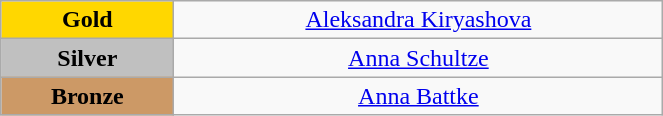<table class="wikitable" style="text-align:center; " width="35%">
<tr>
<td bgcolor="gold"><strong>Gold</strong></td>
<td><a href='#'>Aleksandra Kiryashova</a><br>  <small><em></em></small></td>
</tr>
<tr>
<td bgcolor="silver"><strong>Silver</strong></td>
<td><a href='#'>Anna Schultze</a><br>  <small><em></em></small></td>
</tr>
<tr>
<td bgcolor="CC9966"><strong>Bronze</strong></td>
<td><a href='#'>Anna Battke</a><br>  <small><em></em></small></td>
</tr>
</table>
